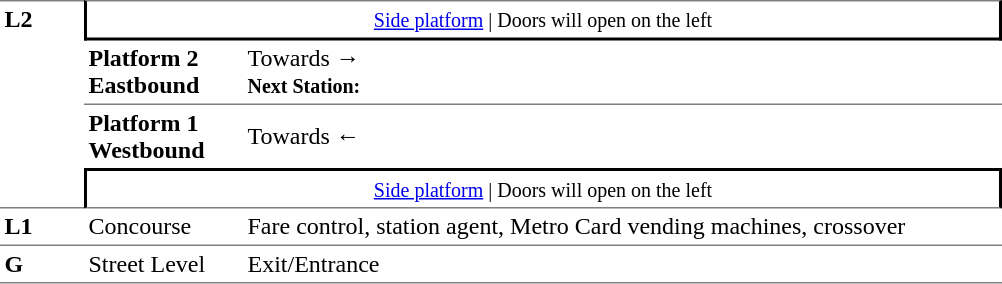<table table border=0 cellspacing=0 cellpadding=3>
<tr>
<td style="border-top:solid 1px grey;border-bottom:solid 1px grey;" width=50 rowspan=4 valign=top><strong>L2</strong></td>
<td style="border-top:solid 1px grey;border-right:solid 2px black;border-left:solid 2px black;border-bottom:solid 2px black;text-align:center;" colspan=2><small><a href='#'>Side platform</a> | Doors will open on the left </small></td>
</tr>
<tr>
<td style="border-bottom:solid 1px grey;" width=100><span><strong>Platform 2</strong><br><strong>Eastbound</strong></span></td>
<td style="border-bottom:solid 1px grey;" width=500>Towards → <br><small><strong>Next Station:</strong> </small></td>
</tr>
<tr>
<td><span><strong>Platform 1</strong><br><strong>Westbound</strong></span></td>
<td><span></span>Towards ← </td>
</tr>
<tr>
<td style="border-top:solid 2px black;border-right:solid 2px black;border-left:solid 2px black;border-bottom:solid 1px grey;text-align:center;" colspan=2><small><a href='#'>Side platform</a> | Doors will open on the left </small></td>
</tr>
<tr>
<td valign=top><strong>L1</strong></td>
<td valign=top>Concourse</td>
<td valign=top>Fare control, station agent, Metro Card vending machines, crossover</td>
</tr>
<tr>
<td style="border-bottom:solid 1px grey;border-top:solid 1px grey;" width=50 valign=top><strong>G</strong></td>
<td style="border-top:solid 1px grey;border-bottom:solid 1px grey;" width=100 valign=top>Street Level</td>
<td style="border-top:solid 1px grey;border-bottom:solid 1px grey;" width=500 valign=top>Exit/Entrance</td>
</tr>
</table>
